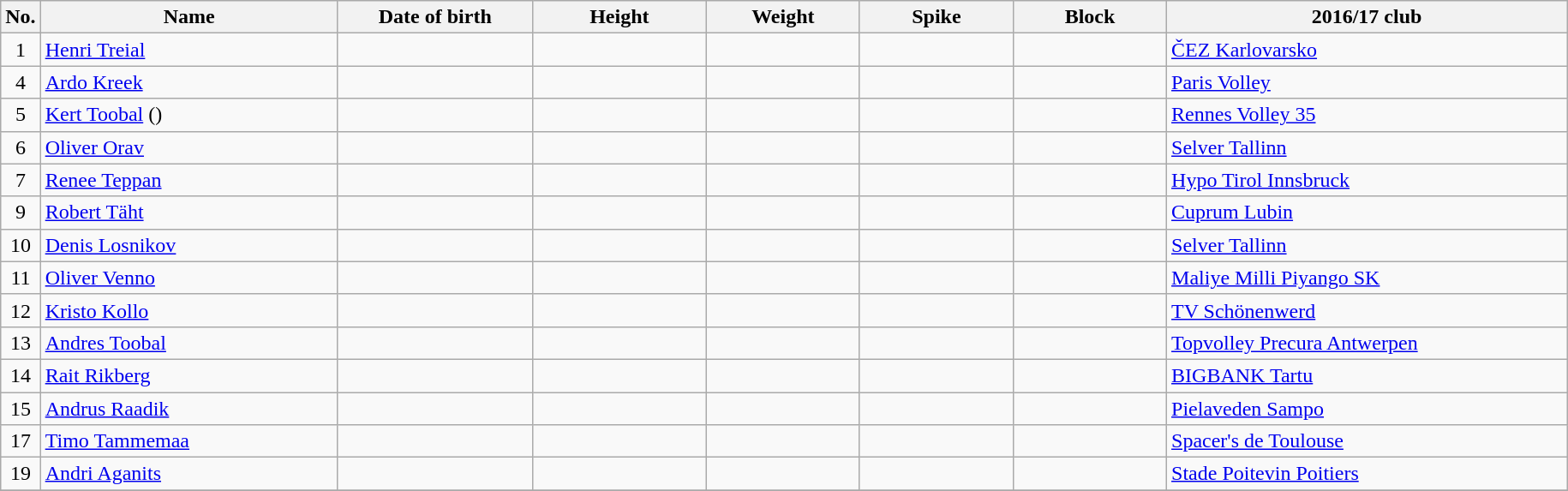<table class="wikitable sortable" style="font-size:100%; text-align:center;">
<tr>
<th>No.</th>
<th style="width:14em">Name</th>
<th style="width:9em">Date of birth</th>
<th style="width:8em">Height</th>
<th style="width:7em">Weight</th>
<th style="width:7em">Spike</th>
<th style="width:7em">Block</th>
<th style="width:19em">2016/17 club</th>
</tr>
<tr>
<td>1</td>
<td align=left><a href='#'>Henri Treial</a></td>
<td align=right></td>
<td></td>
<td></td>
<td></td>
<td></td>
<td align=left> <a href='#'>ČEZ Karlovarsko</a></td>
</tr>
<tr>
<td>4</td>
<td align=left><a href='#'>Ardo Kreek</a></td>
<td align=right></td>
<td></td>
<td></td>
<td></td>
<td></td>
<td align=left> <a href='#'>Paris Volley</a></td>
</tr>
<tr>
<td>5</td>
<td align=left><a href='#'>Kert Toobal</a> ()</td>
<td align=right></td>
<td></td>
<td></td>
<td></td>
<td></td>
<td align=left> <a href='#'>Rennes Volley 35</a></td>
</tr>
<tr>
<td>6</td>
<td align=left><a href='#'>Oliver Orav</a></td>
<td align=right></td>
<td></td>
<td></td>
<td></td>
<td></td>
<td align=left> <a href='#'>Selver Tallinn</a></td>
</tr>
<tr>
<td>7</td>
<td align=left><a href='#'>Renee Teppan</a></td>
<td align=right></td>
<td></td>
<td></td>
<td></td>
<td></td>
<td align=left> <a href='#'>Hypo Tirol Innsbruck</a></td>
</tr>
<tr>
<td>9</td>
<td align=left><a href='#'>Robert Täht</a></td>
<td align=right></td>
<td></td>
<td></td>
<td></td>
<td></td>
<td align=left> <a href='#'>Cuprum Lubin</a></td>
</tr>
<tr>
<td>10</td>
<td align=left><a href='#'>Denis Losnikov</a></td>
<td align=right></td>
<td></td>
<td></td>
<td></td>
<td></td>
<td align=left> <a href='#'>Selver Tallinn</a></td>
</tr>
<tr>
<td>11</td>
<td align=left><a href='#'>Oliver Venno</a></td>
<td align=right></td>
<td></td>
<td></td>
<td></td>
<td></td>
<td align=left> <a href='#'>Maliye Milli Piyango SK</a></td>
</tr>
<tr>
<td>12</td>
<td align=left><a href='#'>Kristo Kollo</a></td>
<td align=right></td>
<td></td>
<td></td>
<td></td>
<td></td>
<td align=left> <a href='#'>TV Schönenwerd</a></td>
</tr>
<tr>
<td>13</td>
<td align=left><a href='#'>Andres Toobal</a></td>
<td align=right></td>
<td></td>
<td></td>
<td></td>
<td></td>
<td align=left> <a href='#'>Topvolley Precura Antwerpen</a></td>
</tr>
<tr>
<td>14</td>
<td align=left><a href='#'>Rait Rikberg</a></td>
<td align=right></td>
<td></td>
<td></td>
<td></td>
<td></td>
<td align=left> <a href='#'>BIGBANK Tartu</a></td>
</tr>
<tr>
<td>15</td>
<td align=left><a href='#'>Andrus Raadik</a></td>
<td align=right></td>
<td></td>
<td></td>
<td></td>
<td></td>
<td align=left> <a href='#'>Pielaveden Sampo</a></td>
</tr>
<tr>
<td>17</td>
<td align=left><a href='#'>Timo Tammemaa</a></td>
<td align=right></td>
<td></td>
<td></td>
<td></td>
<td></td>
<td align=left> <a href='#'>Spacer's de Toulouse</a></td>
</tr>
<tr>
<td>19</td>
<td align=left><a href='#'>Andri Aganits</a></td>
<td align=right></td>
<td></td>
<td></td>
<td></td>
<td></td>
<td align=left> <a href='#'>Stade Poitevin Poitiers</a></td>
</tr>
<tr>
</tr>
</table>
